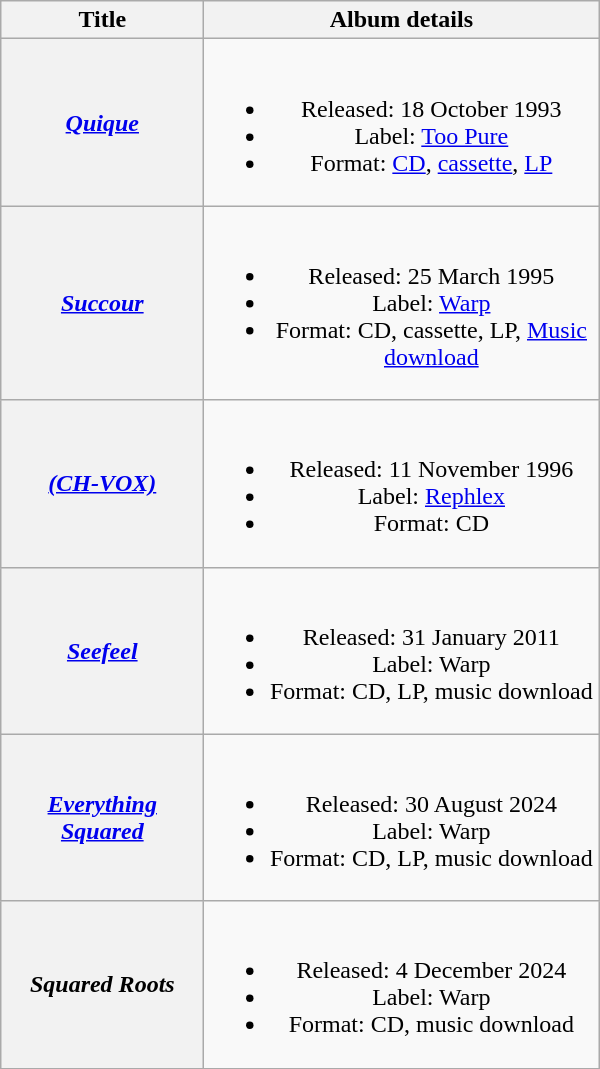<table class="wikitable plainrowheaders" style="text-align:center;" border="1">
<tr>
<th scope="col" style="width:8em;">Title</th>
<th scope="col" style="width:16em;">Album details</th>
</tr>
<tr>
<th scope="row"><em><a href='#'>Quique</a></em></th>
<td><br><ul><li>Released: 18 October 1993</li><li>Label: <a href='#'>Too Pure</a></li><li>Format: <a href='#'>CD</a>, <a href='#'>cassette</a>, <a href='#'>LP</a></li></ul></td>
</tr>
<tr>
<th scope="row"><em><a href='#'>Succour</a></em></th>
<td><br><ul><li>Released: 25 March 1995</li><li>Label: <a href='#'>Warp</a></li><li>Format: CD, cassette, LP, <a href='#'>Music download</a></li></ul></td>
</tr>
<tr>
<th scope="row"><em><a href='#'>(CH-VOX)</a></em></th>
<td><br><ul><li>Released: 11 November 1996</li><li>Label: <a href='#'>Rephlex</a></li><li>Format: CD</li></ul></td>
</tr>
<tr>
<th scope="row"><em><a href='#'>Seefeel</a></em></th>
<td><br><ul><li>Released: 31 January 2011</li><li>Label: Warp</li><li>Format: CD, LP, music download</li></ul></td>
</tr>
<tr>
<th scope="row"><em><a href='#'>Everything Squared</a></em></th>
<td><br><ul><li>Released: 30 August 2024</li><li>Label: Warp</li><li>Format: CD, LP, music download</li></ul></td>
</tr>
<tr>
<th scope="row"><em>Squared Roots</em></th>
<td><br><ul><li>Released: 4 December 2024</li><li>Label: Warp</li><li>Format: CD, music download</li></ul></td>
</tr>
<tr>
</tr>
</table>
